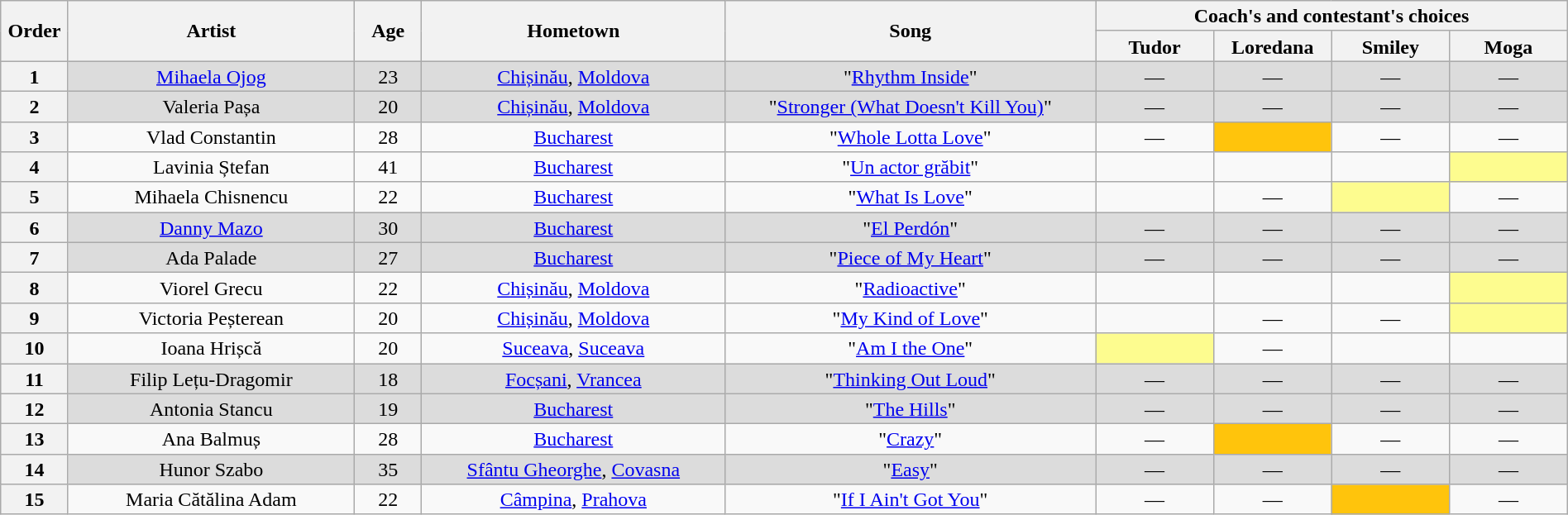<table class="wikitable" style="text-align:center; line-height:17px; width:100%;">
<tr>
<th scope="col" rowspan="2" style="width:04%;">Order</th>
<th scope="col" rowspan="2" style="width:17%;">Artist</th>
<th scope="col" rowspan="2" style="width:04%;">Age</th>
<th scope="col" rowspan="2" style="width:18%;">Hometown</th>
<th scope="col" rowspan="2" style="width:22%;">Song</th>
<th scope="col" colspan="4" style="width:24%;">Coach's and contestant's choices</th>
</tr>
<tr>
<th style="width:07%;">Tudor</th>
<th style="width:07%;">Loredana</th>
<th style="width:07%;">Smiley</th>
<th style="width:07%;">Moga</th>
</tr>
<tr style="background:#DCDCDC;">
<th>1</th>
<td><a href='#'>Mihaela Ojog</a></td>
<td>23</td>
<td><a href='#'>Chișinău</a>, <a href='#'>Moldova</a></td>
<td>"<a href='#'>Rhythm Inside</a>"</td>
<td>—</td>
<td>—</td>
<td>—</td>
<td>—</td>
</tr>
<tr style="background:#DCDCDC;">
<th>2</th>
<td>Valeria Pașa</td>
<td>20</td>
<td><a href='#'>Chișinău</a>, <a href='#'>Moldova</a></td>
<td>"<a href='#'>Stronger (What Doesn't Kill You)</a>"</td>
<td>—</td>
<td>—</td>
<td>—</td>
<td>—</td>
</tr>
<tr>
<th>3</th>
<td>Vlad Constantin</td>
<td>28</td>
<td><a href='#'>Bucharest</a></td>
<td>"<a href='#'>Whole Lotta Love</a>"</td>
<td>—</td>
<td style="background:#FFC40C;"></td>
<td>—</td>
<td>—</td>
</tr>
<tr>
<th>4</th>
<td>Lavinia Ștefan</td>
<td>41</td>
<td><a href='#'>Bucharest</a></td>
<td>"<a href='#'>Un actor grăbit</a>"</td>
<td></td>
<td></td>
<td></td>
<td style="background:#FDFC8F;"></td>
</tr>
<tr>
<th>5</th>
<td>Mihaela Chisnencu</td>
<td>22</td>
<td><a href='#'>Bucharest</a></td>
<td>"<a href='#'>What Is Love</a>"</td>
<td></td>
<td>—</td>
<td style="background:#FDFC8F;"></td>
<td>—</td>
</tr>
<tr style="background:#DCDCDC;">
<th>6</th>
<td><a href='#'>Danny Mazo</a></td>
<td>30</td>
<td><a href='#'>Bucharest</a></td>
<td>"<a href='#'>El Perdón</a>"</td>
<td>—</td>
<td>—</td>
<td>—</td>
<td>—</td>
</tr>
<tr style="background:#DCDCDC;">
<th>7</th>
<td>Ada Palade</td>
<td>27</td>
<td><a href='#'>Bucharest</a></td>
<td>"<a href='#'>Piece of My Heart</a>"</td>
<td>—</td>
<td>—</td>
<td>—</td>
<td>—</td>
</tr>
<tr>
<th>8</th>
<td>Viorel Grecu</td>
<td>22</td>
<td><a href='#'>Chișinău</a>, <a href='#'>Moldova</a></td>
<td>"<a href='#'>Radioactive</a>"</td>
<td></td>
<td></td>
<td></td>
<td style="background:#FDFC8F;"></td>
</tr>
<tr>
<th>9</th>
<td>Victoria Peșterean</td>
<td>20</td>
<td><a href='#'>Chișinău</a>, <a href='#'>Moldova</a></td>
<td>"<a href='#'>My Kind of Love</a>"</td>
<td></td>
<td>—</td>
<td>—</td>
<td style="background:#FDFC8F;"></td>
</tr>
<tr>
<th>10</th>
<td>Ioana Hrișcă</td>
<td>20</td>
<td><a href='#'>Suceava</a>, <a href='#'>Suceava</a></td>
<td>"<a href='#'>Am I the One</a>"</td>
<td style="background:#FDFC8F;"></td>
<td>—</td>
<td></td>
<td></td>
</tr>
<tr style="background:#DCDCDC;">
<th>11</th>
<td>Filip Lețu-Dragomir</td>
<td>18</td>
<td><a href='#'>Focșani</a>, <a href='#'>Vrancea</a></td>
<td>"<a href='#'>Thinking Out Loud</a>"</td>
<td>—</td>
<td>—</td>
<td>—</td>
<td>—</td>
</tr>
<tr style="background:#DCDCDC;">
<th>12</th>
<td>Antonia Stancu</td>
<td>19</td>
<td><a href='#'>Bucharest</a></td>
<td>"<a href='#'>The Hills</a>"</td>
<td>—</td>
<td>—</td>
<td>—</td>
<td>—</td>
</tr>
<tr>
<th>13</th>
<td>Ana Balmuș</td>
<td>28</td>
<td><a href='#'>Bucharest</a></td>
<td>"<a href='#'>Crazy</a>"</td>
<td>—</td>
<td style="background:#FFC40C;"></td>
<td>—</td>
<td>—</td>
</tr>
<tr style="background:#DCDCDC;">
<th>14</th>
<td>Hunor Szabo</td>
<td>35</td>
<td><a href='#'>Sfântu Gheorghe</a>, <a href='#'>Covasna</a></td>
<td>"<a href='#'>Easy</a>"</td>
<td>—</td>
<td>—</td>
<td>—</td>
<td>—</td>
</tr>
<tr>
<th>15</th>
<td>Maria Cătălina Adam</td>
<td>22</td>
<td><a href='#'>Câmpina</a>, <a href='#'>Prahova</a></td>
<td>"<a href='#'>If I Ain't Got You</a>"</td>
<td>—</td>
<td>—</td>
<td style="background:#FFC40C;"></td>
<td>—</td>
</tr>
</table>
